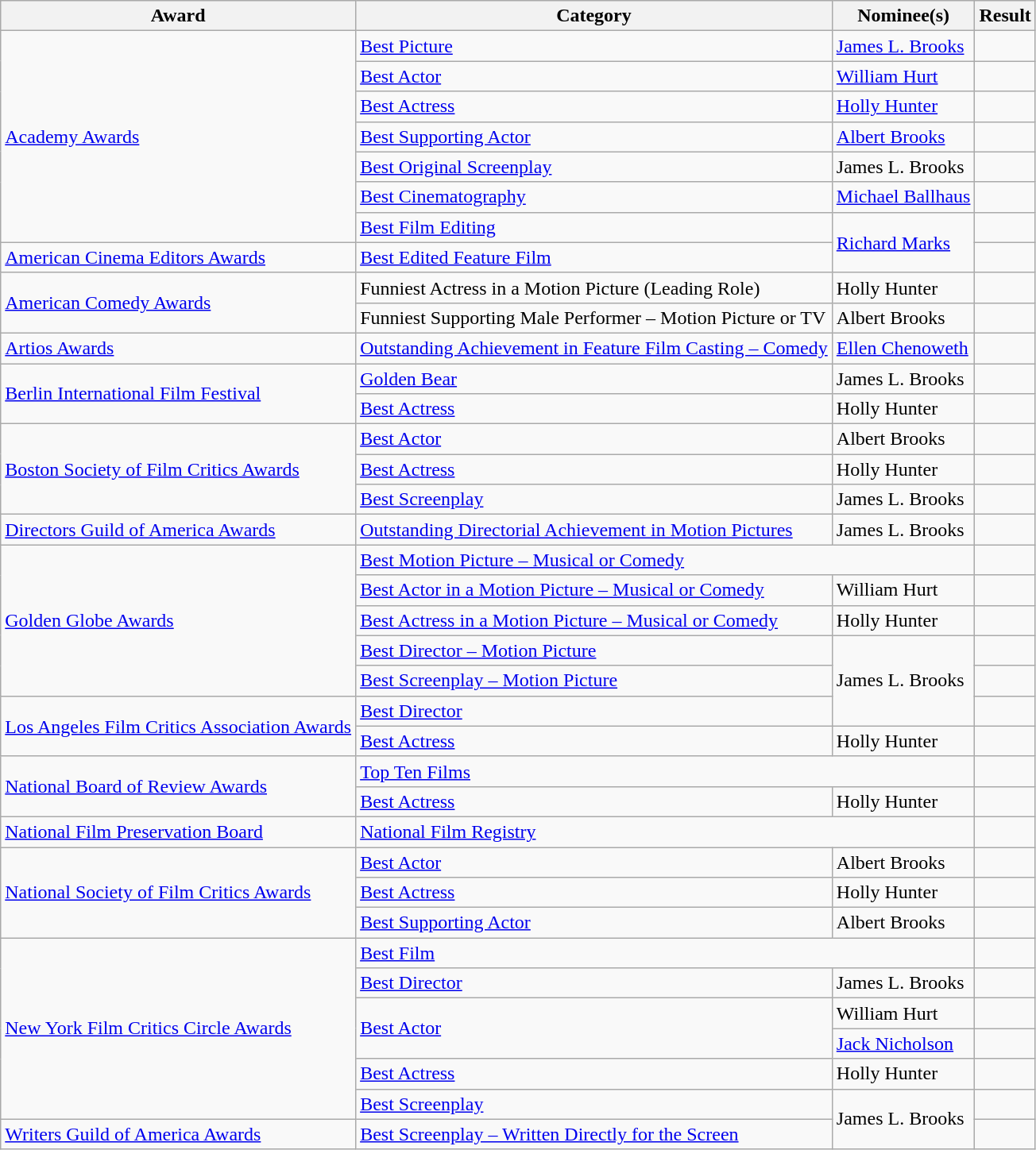<table class="wikitable plainrowheaders">
<tr>
<th>Award</th>
<th>Category</th>
<th>Nominee(s)</th>
<th>Result</th>
</tr>
<tr>
<td rowspan="7"><a href='#'>Academy Awards</a></td>
<td><a href='#'>Best Picture</a></td>
<td><a href='#'>James L. Brooks</a></td>
<td></td>
</tr>
<tr>
<td><a href='#'>Best Actor</a></td>
<td><a href='#'>William Hurt</a></td>
<td></td>
</tr>
<tr>
<td><a href='#'>Best Actress</a></td>
<td><a href='#'>Holly Hunter</a></td>
<td></td>
</tr>
<tr>
<td><a href='#'>Best Supporting Actor</a></td>
<td><a href='#'>Albert Brooks</a></td>
<td></td>
</tr>
<tr>
<td><a href='#'>Best Original Screenplay</a></td>
<td>James L. Brooks</td>
<td></td>
</tr>
<tr>
<td><a href='#'>Best Cinematography</a></td>
<td><a href='#'>Michael Ballhaus</a></td>
<td></td>
</tr>
<tr>
<td><a href='#'>Best Film Editing</a></td>
<td rowspan="2"><a href='#'>Richard Marks</a></td>
<td></td>
</tr>
<tr>
<td><a href='#'>American Cinema Editors Awards</a></td>
<td><a href='#'>Best Edited Feature Film</a></td>
<td></td>
</tr>
<tr>
<td rowspan="2"><a href='#'>American Comedy Awards</a></td>
<td>Funniest Actress in a Motion Picture (Leading Role)</td>
<td>Holly Hunter</td>
<td></td>
</tr>
<tr>
<td>Funniest Supporting Male Performer – Motion Picture or TV</td>
<td>Albert Brooks</td>
<td></td>
</tr>
<tr>
<td><a href='#'>Artios Awards</a></td>
<td><a href='#'>Outstanding Achievement in Feature Film Casting – Comedy</a></td>
<td><a href='#'>Ellen Chenoweth</a></td>
<td></td>
</tr>
<tr>
<td rowspan="2"><a href='#'>Berlin International Film Festival</a></td>
<td><a href='#'>Golden Bear</a></td>
<td>James L. Brooks</td>
<td></td>
</tr>
<tr>
<td><a href='#'>Best Actress</a></td>
<td>Holly Hunter</td>
<td></td>
</tr>
<tr>
<td rowspan="3"><a href='#'>Boston Society of Film Critics Awards</a></td>
<td><a href='#'>Best Actor</a></td>
<td>Albert Brooks</td>
<td></td>
</tr>
<tr>
<td><a href='#'>Best Actress</a></td>
<td>Holly Hunter</td>
<td></td>
</tr>
<tr>
<td><a href='#'>Best Screenplay</a></td>
<td>James L. Brooks</td>
<td></td>
</tr>
<tr>
<td><a href='#'>Directors Guild of America Awards</a></td>
<td><a href='#'>Outstanding Directorial Achievement in Motion Pictures</a></td>
<td>James L. Brooks</td>
<td></td>
</tr>
<tr>
<td rowspan="5"><a href='#'>Golden Globe Awards</a></td>
<td colspan="2"><a href='#'>Best Motion Picture – Musical or Comedy</a></td>
<td></td>
</tr>
<tr>
<td><a href='#'>Best Actor in a Motion Picture – Musical or Comedy</a></td>
<td>William Hurt</td>
<td></td>
</tr>
<tr>
<td><a href='#'>Best Actress in a Motion Picture – Musical or Comedy</a></td>
<td>Holly Hunter</td>
<td></td>
</tr>
<tr>
<td><a href='#'>Best Director – Motion Picture</a></td>
<td rowspan="3">James L. Brooks</td>
<td></td>
</tr>
<tr>
<td><a href='#'>Best Screenplay – Motion Picture</a></td>
<td></td>
</tr>
<tr>
<td rowspan="2"><a href='#'>Los Angeles Film Critics Association Awards</a></td>
<td><a href='#'>Best Director</a></td>
<td></td>
</tr>
<tr>
<td><a href='#'>Best Actress</a></td>
<td>Holly Hunter</td>
<td></td>
</tr>
<tr>
<td rowspan="2"><a href='#'>National Board of Review Awards</a></td>
<td colspan="2"><a href='#'>Top Ten Films</a></td>
<td></td>
</tr>
<tr>
<td><a href='#'>Best Actress</a></td>
<td>Holly Hunter</td>
<td></td>
</tr>
<tr>
<td><a href='#'>National Film Preservation Board</a></td>
<td colspan="2"><a href='#'>National Film Registry</a></td>
<td></td>
</tr>
<tr>
<td rowspan="3"><a href='#'>National Society of Film Critics Awards</a></td>
<td><a href='#'>Best Actor</a></td>
<td>Albert Brooks</td>
<td></td>
</tr>
<tr>
<td><a href='#'>Best Actress</a></td>
<td>Holly Hunter</td>
<td></td>
</tr>
<tr>
<td><a href='#'>Best Supporting Actor</a></td>
<td>Albert Brooks</td>
<td></td>
</tr>
<tr>
<td rowspan="6"><a href='#'>New York Film Critics Circle Awards</a></td>
<td colspan="2"><a href='#'>Best Film</a></td>
<td></td>
</tr>
<tr>
<td><a href='#'>Best Director</a></td>
<td>James L. Brooks</td>
<td></td>
</tr>
<tr>
<td rowspan="2"><a href='#'>Best Actor</a></td>
<td>William Hurt</td>
<td></td>
</tr>
<tr>
<td><a href='#'>Jack Nicholson</a></td>
<td></td>
</tr>
<tr>
<td><a href='#'>Best Actress</a></td>
<td>Holly Hunter</td>
<td></td>
</tr>
<tr>
<td><a href='#'>Best Screenplay</a></td>
<td rowspan="2">James L. Brooks</td>
<td></td>
</tr>
<tr>
<td><a href='#'>Writers Guild of America Awards</a></td>
<td><a href='#'>Best Screenplay – Written Directly for the Screen</a></td>
<td></td>
</tr>
</table>
